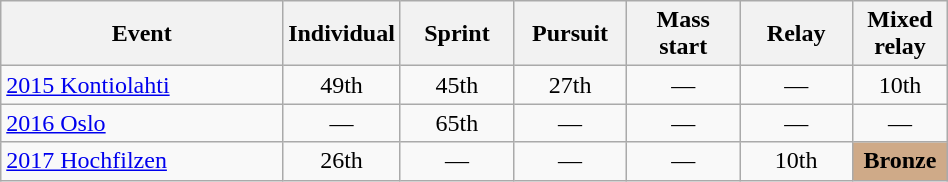<table class="wikitable" style="text-align: center;" width="50%">
<tr ">
<th style="width:30%;">Event</th>
<th style="width:12%;">Individual</th>
<th style="width:12%;">Sprint</th>
<th style="width:12%;">Pursuit</th>
<th style="width:12%;">Mass start</th>
<th style="width:12%;">Relay</th>
<th style="width:12%;">Mixed relay</th>
</tr>
<tr>
<td align=left> <a href='#'>2015 Kontiolahti</a></td>
<td>49th</td>
<td>45th</td>
<td>27th</td>
<td>—</td>
<td>—</td>
<td>10th</td>
</tr>
<tr>
<td align=left> <a href='#'>2016 Oslo</a></td>
<td>—</td>
<td>65th</td>
<td>—</td>
<td>—</td>
<td>—</td>
<td>—</td>
</tr>
<tr>
<td align=left> <a href='#'>2017 Hochfilzen</a></td>
<td>26th</td>
<td>—</td>
<td>—</td>
<td>—</td>
<td>10th</td>
<td style="background:#cfaa88;"><strong>Bronze</strong></td>
</tr>
</table>
